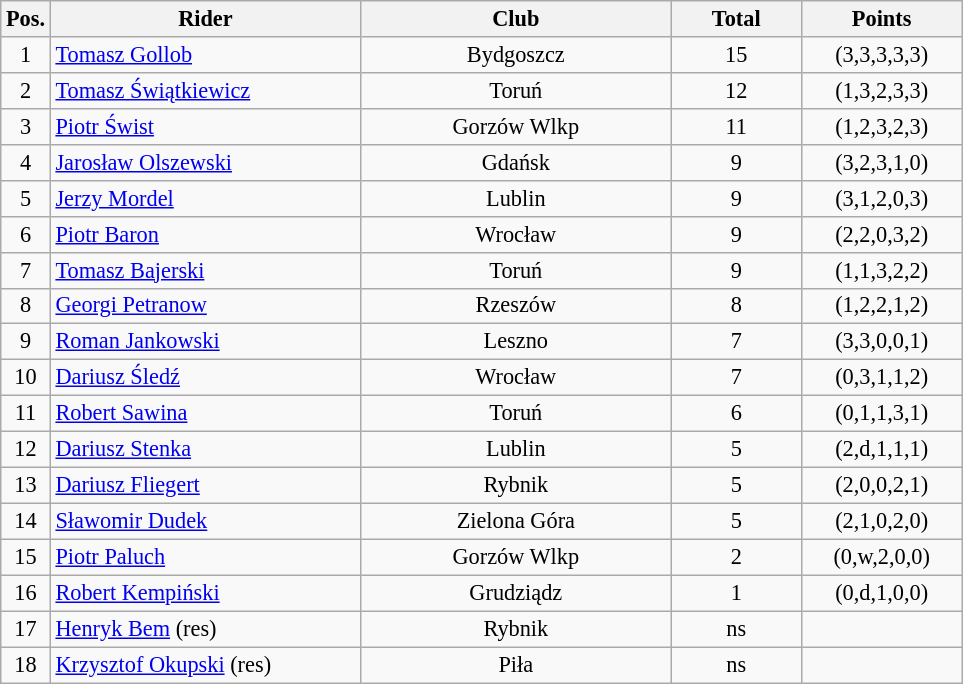<table class=wikitable style="font-size:93%;">
<tr>
<th width=25px>Pos.</th>
<th width=200px>Rider</th>
<th width=200px>Club</th>
<th width=80px>Total</th>
<th width=100px>Points</th>
</tr>
<tr align=center>
<td>1</td>
<td align=left><a href='#'>Tomasz Gollob</a></td>
<td>Bydgoszcz</td>
<td>15</td>
<td>(3,3,3,3,3)</td>
</tr>
<tr align=center>
<td>2</td>
<td align=left><a href='#'>Tomasz Świątkiewicz</a></td>
<td>Toruń</td>
<td>12</td>
<td>(1,3,2,3,3)</td>
</tr>
<tr align=center>
<td>3</td>
<td align=left><a href='#'>Piotr Świst</a></td>
<td>Gorzów Wlkp</td>
<td>11</td>
<td>(1,2,3,2,3)</td>
</tr>
<tr align=center>
<td>4</td>
<td align=left><a href='#'>Jarosław Olszewski</a></td>
<td>Gdańsk</td>
<td>9</td>
<td>(3,2,3,1,0)</td>
</tr>
<tr align=center>
<td>5</td>
<td align=left><a href='#'>Jerzy Mordel</a></td>
<td>Lublin</td>
<td>9</td>
<td>(3,1,2,0,3)</td>
</tr>
<tr align=center>
<td>6</td>
<td align=left><a href='#'>Piotr Baron</a></td>
<td>Wrocław</td>
<td>9</td>
<td>(2,2,0,3,2)</td>
</tr>
<tr align=center>
<td>7</td>
<td align=left><a href='#'>Tomasz Bajerski</a></td>
<td>Toruń</td>
<td>9</td>
<td>(1,1,3,2,2)</td>
</tr>
<tr align=center>
<td>8</td>
<td align=left><a href='#'>Georgi Petranow</a></td>
<td>Rzeszów</td>
<td>8</td>
<td>(1,2,2,1,2)</td>
</tr>
<tr align=center>
<td>9</td>
<td align=left><a href='#'>Roman Jankowski</a></td>
<td>Leszno</td>
<td>7</td>
<td>(3,3,0,0,1)</td>
</tr>
<tr align=center>
<td>10</td>
<td align=left><a href='#'>Dariusz Śledź</a></td>
<td>Wrocław</td>
<td>7</td>
<td>(0,3,1,1,2)</td>
</tr>
<tr align=center>
<td>11</td>
<td align=left><a href='#'>Robert Sawina</a></td>
<td>Toruń</td>
<td>6</td>
<td>(0,1,1,3,1)</td>
</tr>
<tr align=center>
<td>12</td>
<td align=left><a href='#'>Dariusz Stenka</a></td>
<td>Lublin</td>
<td>5</td>
<td>(2,d,1,1,1)</td>
</tr>
<tr align=center>
<td>13</td>
<td align=left><a href='#'>Dariusz Fliegert</a></td>
<td>Rybnik</td>
<td>5</td>
<td>(2,0,0,2,1)</td>
</tr>
<tr align=center>
<td>14</td>
<td align=left><a href='#'>Sławomir Dudek</a></td>
<td>Zielona Góra</td>
<td>5</td>
<td>(2,1,0,2,0)</td>
</tr>
<tr align=center>
<td>15</td>
<td align=left><a href='#'>Piotr Paluch</a></td>
<td>Gorzów Wlkp</td>
<td>2</td>
<td>(0,w,2,0,0)</td>
</tr>
<tr align=center>
<td>16</td>
<td align=left><a href='#'>Robert Kempiński</a></td>
<td>Grudziądz</td>
<td>1</td>
<td>(0,d,1,0,0)</td>
</tr>
<tr align=center>
<td>17</td>
<td align=left><a href='#'>Henryk Bem</a> (res)</td>
<td>Rybnik</td>
<td>ns</td>
<td></td>
</tr>
<tr align=center>
<td>18</td>
<td align=left><a href='#'>Krzysztof Okupski</a> (res)</td>
<td>Piła</td>
<td>ns</td>
<td></td>
</tr>
</table>
